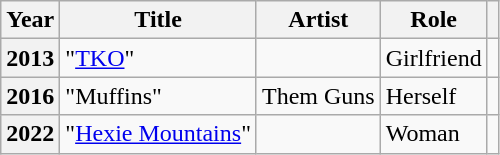<table class="wikitable sortable plainrowheaders">
<tr>
<th>Year</th>
<th>Title</th>
<th>Artist</th>
<th>Role</th>
<th class="unsortable"></th>
</tr>
<tr>
<th scope="row">2013</th>
<td>"<a href='#'>TKO</a>"</td>
<td></td>
<td>Girlfriend</td>
<td style="text-align:center;"></td>
</tr>
<tr>
<th scope="row">2016</th>
<td>"Muffins"</td>
<td>Them Guns</td>
<td>Herself</td>
<td></td>
</tr>
<tr>
<th scope="row">2022</th>
<td>"<a href='#'>Hexie Mountains</a>"</td>
<td></td>
<td>Woman</td>
<td style="text-align:center;"></td>
</tr>
</table>
